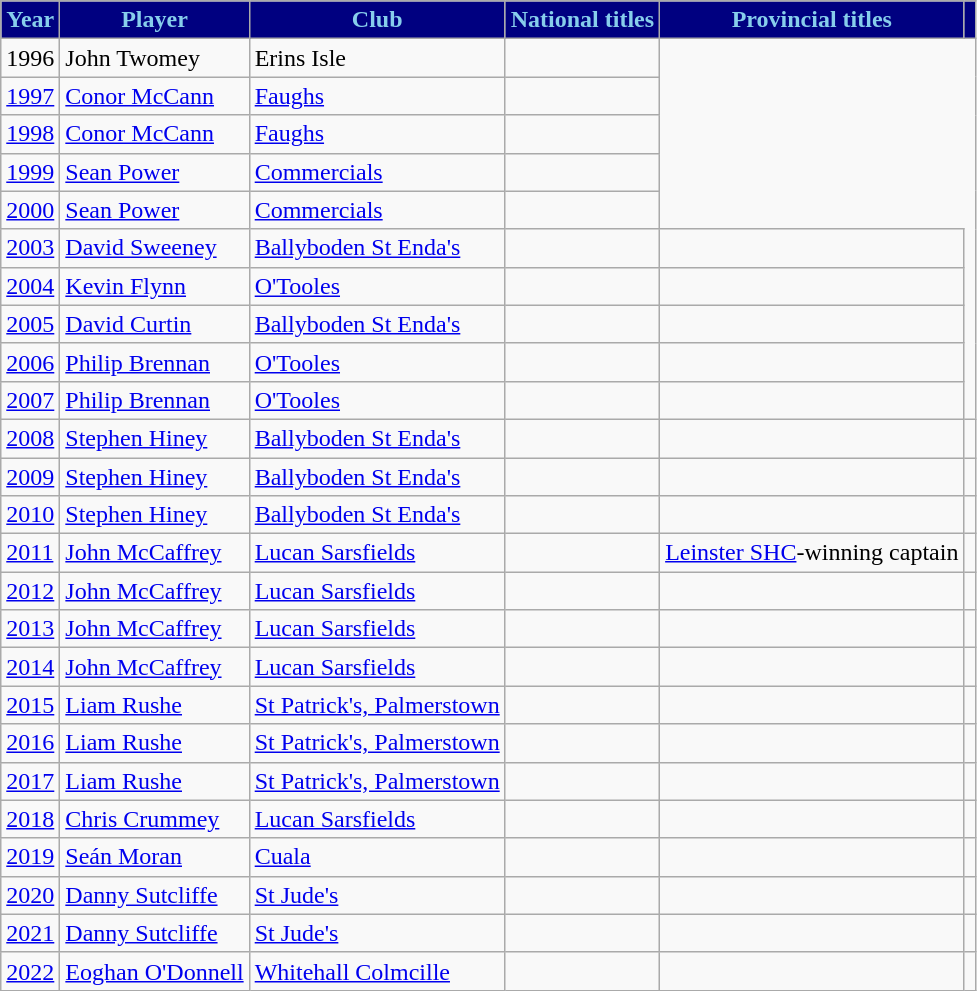<table class="wikitable">
<tr style="text-align:center;background:navy;color:#87CEEB;">
<td><strong>Year</strong></td>
<td><strong>Player</strong></td>
<td><strong>Club</strong></td>
<td><strong>National titles</strong></td>
<td><strong>Provincial titles</strong></td>
<td></td>
</tr>
<tr>
<td>1996</td>
<td>John Twomey</td>
<td>Erins Isle</td>
<td></td>
</tr>
<tr>
<td><a href='#'>1997</a></td>
<td style="text-align:left;"><a href='#'>Conor McCann</a></td>
<td><a href='#'>Faughs</a></td>
<td></td>
</tr>
<tr>
<td><a href='#'>1998</a></td>
<td style="text-align:left;"><a href='#'>Conor McCann</a></td>
<td><a href='#'>Faughs</a></td>
<td></td>
</tr>
<tr>
<td><a href='#'>1999</a></td>
<td style="text-align:left;"><a href='#'>Sean Power</a></td>
<td><a href='#'>Commercials</a></td>
<td></td>
</tr>
<tr>
<td><a href='#'>2000</a></td>
<td style="text-align:left;"><a href='#'>Sean Power</a></td>
<td><a href='#'>Commercials</a></td>
<td></td>
</tr>
<tr>
<td><a href='#'>2003</a></td>
<td style="text-align:left;"><a href='#'>David Sweeney</a></td>
<td><a href='#'>Ballyboden St Enda's</a></td>
<td></td>
<td></td>
</tr>
<tr>
<td><a href='#'>2004</a></td>
<td style="text-align:left;"><a href='#'>Kevin Flynn</a></td>
<td><a href='#'>O'Tooles</a></td>
<td></td>
<td></td>
</tr>
<tr>
<td><a href='#'>2005</a></td>
<td style="text-align:left;"><a href='#'>David Curtin</a></td>
<td><a href='#'>Ballyboden St Enda's</a></td>
<td></td>
<td></td>
</tr>
<tr>
<td><a href='#'>2006</a></td>
<td style="text-align:left;"><a href='#'>Philip Brennan</a></td>
<td><a href='#'>O'Tooles</a></td>
<td></td>
<td></td>
</tr>
<tr>
<td><a href='#'>2007</a></td>
<td style="text-align:left;"><a href='#'>Philip Brennan</a></td>
<td><a href='#'>O'Tooles</a></td>
<td></td>
<td></td>
</tr>
<tr>
<td><a href='#'>2008</a></td>
<td style="text-align:left;"><a href='#'>Stephen Hiney</a></td>
<td><a href='#'>Ballyboden St Enda's</a></td>
<td></td>
<td></td>
<td></td>
</tr>
<tr>
<td><a href='#'>2009</a></td>
<td style="text-align:left;"><a href='#'>Stephen Hiney</a></td>
<td><a href='#'>Ballyboden St Enda's</a></td>
<td></td>
<td></td>
</tr>
<tr>
<td><a href='#'>2010</a></td>
<td style="text-align:left;"><a href='#'>Stephen Hiney</a></td>
<td><a href='#'>Ballyboden St Enda's</a></td>
<td></td>
<td></td>
<td></td>
</tr>
<tr>
<td><a href='#'>2011</a></td>
<td style="text-align:left;"><a href='#'>John McCaffrey</a></td>
<td><a href='#'>Lucan Sarsfields</a></td>
<td></td>
<td><a href='#'>Leinster SHC</a>-winning captain</td>
<td></td>
</tr>
<tr>
<td><a href='#'>2012</a></td>
<td style="text-align:left;"><a href='#'>John McCaffrey</a></td>
<td><a href='#'>Lucan Sarsfields</a></td>
<td></td>
<td></td>
<td></td>
</tr>
<tr>
<td><a href='#'>2013</a></td>
<td style="text-align:left;"><a href='#'>John McCaffrey</a></td>
<td><a href='#'>Lucan Sarsfields</a></td>
<td></td>
<td></td>
<td></td>
</tr>
<tr>
<td><a href='#'>2014</a></td>
<td style="text-align:left;"><a href='#'>John McCaffrey</a></td>
<td><a href='#'>Lucan Sarsfields</a></td>
<td></td>
<td></td>
<td></td>
</tr>
<tr>
<td><a href='#'>2015</a></td>
<td style="text-align:left;"><a href='#'>Liam Rushe</a></td>
<td><a href='#'>St Patrick's, Palmerstown</a></td>
<td></td>
<td></td>
<td></td>
</tr>
<tr>
<td><a href='#'>2016</a></td>
<td style="text-align:left;"><a href='#'>Liam Rushe</a></td>
<td><a href='#'>St Patrick's, Palmerstown</a></td>
<td></td>
<td></td>
<td></td>
</tr>
<tr>
<td><a href='#'>2017</a></td>
<td style="text-align:left;"><a href='#'>Liam Rushe</a></td>
<td><a href='#'>St Patrick's, Palmerstown</a></td>
<td></td>
<td></td>
<td></td>
</tr>
<tr>
<td><a href='#'>2018</a></td>
<td style="text-align:left;"><a href='#'>Chris Crummey</a></td>
<td><a href='#'>Lucan Sarsfields</a></td>
<td></td>
<td></td>
<td></td>
</tr>
<tr>
<td><a href='#'>2019</a></td>
<td style="text-align:left;"><a href='#'>Seán Moran</a></td>
<td><a href='#'>Cuala</a></td>
<td></td>
<td></td>
<td></td>
</tr>
<tr>
<td><a href='#'>2020</a></td>
<td style="text-align:left;"><a href='#'>Danny Sutcliffe</a></td>
<td><a href='#'>St Jude's</a></td>
<td></td>
<td></td>
<td></td>
</tr>
<tr>
<td><a href='#'>2021</a></td>
<td style="text-align:left;"><a href='#'>Danny Sutcliffe</a></td>
<td><a href='#'>St Jude's</a></td>
<td></td>
<td></td>
<td></td>
</tr>
<tr>
<td><a href='#'>2022</a></td>
<td style="text-align:left;"><a href='#'>Eoghan O'Donnell</a></td>
<td><a href='#'>Whitehall Colmcille</a></td>
<td></td>
<td></td>
<td></td>
</tr>
</table>
